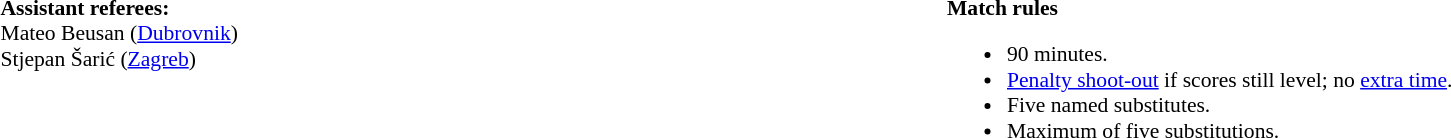<table style="width:100%; font-size:90%;">
<tr>
<td style="width:50%; vertical-align:top;"><br><strong>Assistant referees:</strong>
<br>Mateo Beusan (<a href='#'>Dubrovnik</a>)
<br>Stjepan Šarić (<a href='#'>Zagreb</a>)</td>
<td style="width:60%; vertical-align:top;"><br><strong>Match rules</strong><ul><li>90 minutes.</li><li><a href='#'>Penalty shoot-out</a> if scores still level; no <a href='#'>extra time</a>.</li><li>Five named substitutes.</li><li>Maximum of five substitutions.</li></ul></td>
</tr>
</table>
